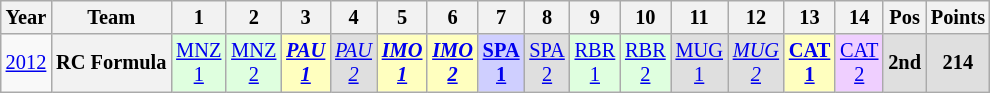<table class="wikitable" style="text-align:center; font-size:85%">
<tr>
<th>Year</th>
<th>Team</th>
<th>1</th>
<th>2</th>
<th>3</th>
<th>4</th>
<th>5</th>
<th>6</th>
<th>7</th>
<th>8</th>
<th>9</th>
<th>10</th>
<th>11</th>
<th>12</th>
<th>13</th>
<th>14</th>
<th>Pos</th>
<th>Points</th>
</tr>
<tr>
<td><a href='#'>2012</a></td>
<th nowrap>RC Formula</th>
<td style="background:#DFFFDF;"><a href='#'>MNZ<br>1</a><br></td>
<td style="background:#DFFFDF;"><a href='#'>MNZ<br>2</a><br></td>
<td style="background:#FFFFBF;"><strong><em><a href='#'>PAU<br>1</a></em></strong><br></td>
<td style="background:#DFDFDF;"><em><a href='#'>PAU<br>2</a></em><br></td>
<td style="background:#FFFFBF;"><strong><em><a href='#'>IMO<br>1</a></em></strong><br></td>
<td style="background:#FFFFBF;"><strong><em><a href='#'>IMO<br>2</a></em></strong><br></td>
<td style="background:#CFCFFF;"><strong><a href='#'>SPA<br>1</a></strong><br></td>
<td style="background:#DFDFDF;"><a href='#'>SPA<br>2</a><br></td>
<td style="background:#DFFFDF;"><a href='#'>RBR<br>1</a><br></td>
<td style="background:#DFFFDF;"><a href='#'>RBR<br>2</a><br></td>
<td style="background:#DFDFDF;"><a href='#'>MUG<br>1</a><br></td>
<td style="background:#DFDFDF;"><em><a href='#'>MUG<br>2</a></em><br></td>
<td style="background:#FFFFBF;"><strong><a href='#'>CAT<br>1</a></strong><br></td>
<td style="background:#EFCFFF;"><a href='#'>CAT<br>2</a><br></td>
<th style="background:#DFDFDF;">2nd</th>
<th style="background:#DFDFDF;">214</th>
</tr>
</table>
